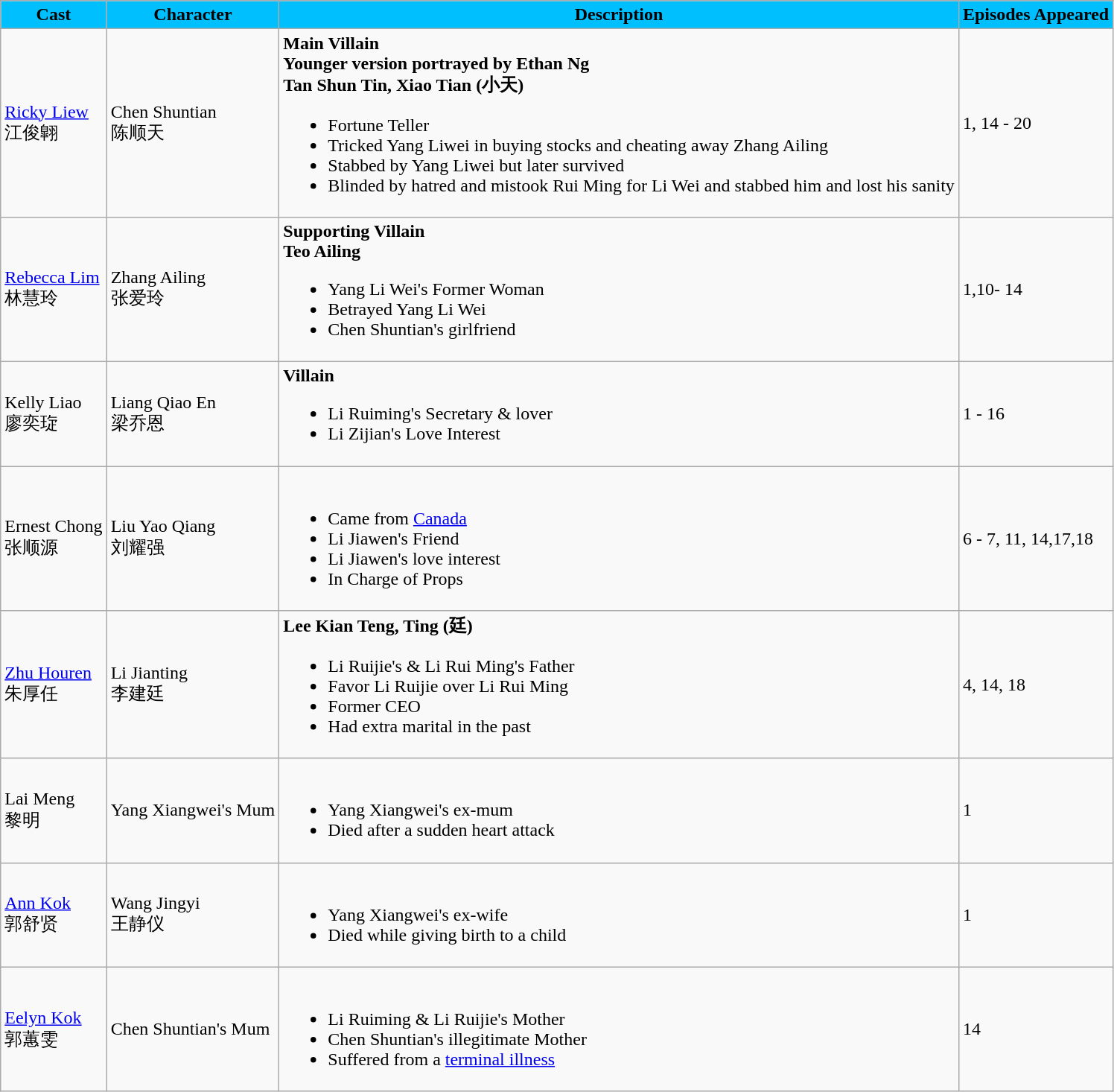<table class="wikitable">
<tr>
<th style="background:#00BFFF">Cast</th>
<th style="background:#00BFFF">Character</th>
<th style="background:#00BFFF">Description</th>
<th style="background:#00BFFF">Episodes Appeared</th>
</tr>
<tr>
<td><a href='#'>Ricky Liew</a> <br> 江俊翺</td>
<td>Chen Shuntian <br> 陈顺天</td>
<td><strong>Main Villain</strong><br><strong>Younger version portrayed by Ethan Ng</strong><br><strong>Tan Shun Tin, Xiao Tian (小天)</strong><ul><li>Fortune Teller</li><li>Tricked Yang Liwei in buying stocks and cheating away Zhang Ailing</li><li>Stabbed by Yang Liwei but later survived</li><li>Blinded by hatred and mistook Rui Ming for Li Wei and stabbed him and lost his sanity</li></ul></td>
<td>1, 14 - 20</td>
</tr>
<tr>
<td><a href='#'>Rebecca Lim</a> <br> 林慧玲</td>
<td>Zhang Ailing <br> 张爱玲</td>
<td><strong>Supporting Villain</strong><br><strong>Teo Ailing</strong><ul><li>Yang Li Wei's Former Woman</li><li>Betrayed Yang Li Wei</li><li>Chen Shuntian's girlfriend</li></ul></td>
<td>1,10- 14</td>
</tr>
<tr>
<td>Kelly Liao <br> 廖奕琁</td>
<td>Liang Qiao En <br> 梁乔恩</td>
<td><strong>Villain</strong><br><ul><li>Li Ruiming's Secretary & lover</li><li>Li Zijian's Love Interest</li></ul></td>
<td>1 - 16</td>
</tr>
<tr>
<td>Ernest Chong <br> 张顺源</td>
<td>Liu Yao Qiang <br> 刘耀强</td>
<td><br><ul><li>Came from <a href='#'>Canada</a></li><li>Li Jiawen's Friend</li><li>Li Jiawen's love interest</li><li>In Charge of Props</li></ul></td>
<td>6 - 7, 11, 14,17,18</td>
</tr>
<tr>
<td><a href='#'>Zhu Houren</a> <br> 朱厚任</td>
<td>Li Jianting <br> 李建廷</td>
<td><strong>Lee Kian Teng, Ting (廷)</strong><br><ul><li>Li Ruijie's & Li Rui Ming's Father</li><li>Favor Li Ruijie over Li Rui Ming</li><li>Former CEO</li><li>Had extra marital in the past</li></ul></td>
<td>4, 14, 18</td>
</tr>
<tr>
<td>Lai Meng<br>黎明</td>
<td>Yang Xiangwei's Mum</td>
<td><br><ul><li>Yang Xiangwei's ex-mum</li><li>Died after a sudden heart attack</li></ul></td>
<td>1</td>
</tr>
<tr />
<td><a href='#'>Ann Kok</a> <br> 郭舒贤</td>
<td>Wang Jingyi <br> 王静仪</td>
<td><br><ul><li>Yang Xiangwei's ex-wife</li><li>Died while giving birth to a child</li></ul></td>
<td>1</td>
</tr>
<tr>
<td><a href='#'>Eelyn Kok</a><br>郭蕙雯</td>
<td>Chen Shuntian's Mum</td>
<td><br><ul><li>Li Ruiming & Li Ruijie's Mother</li><li>Chen Shuntian's illegitimate Mother</li><li>Suffered from a <a href='#'>terminal illness</a></li></ul></td>
<td>14</td>
</tr>
</table>
